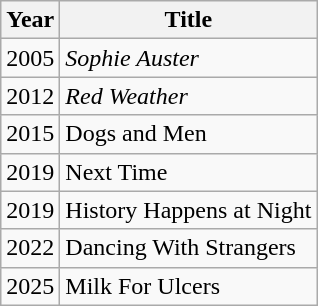<table class="wikitable sortable">
<tr>
<th>Year</th>
<th>Title</th>
</tr>
<tr>
<td>2005</td>
<td><em>Sophie Auster</em></td>
</tr>
<tr>
<td>2012</td>
<td><em>Red Weather</td>
</tr>
<tr>
<td>2015</td>
<td></em>Dogs and Men<em></td>
</tr>
<tr>
<td>2019</td>
<td></em>Next Time<em></td>
</tr>
<tr>
<td>2019</td>
<td></em>History Happens at Night<em></td>
</tr>
<tr>
<td>2022</td>
<td></em>Dancing With Strangers<em></td>
</tr>
<tr>
<td>2025</td>
<td></em>Milk For Ulcers<em></td>
</tr>
</table>
